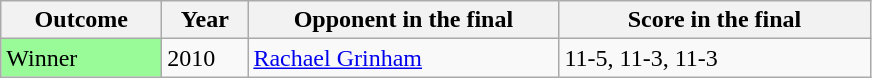<table class="sortable wikitable">
<tr>
<th width="100">Outcome</th>
<th width="50">Year</th>
<th width="200">Opponent in the final</th>
<th width="200">Score in the final</th>
</tr>
<tr>
<td bgcolor="#98fb98">Winner</td>
<td>2010</td>
<td> <a href='#'>Rachael Grinham</a></td>
<td>11-5, 11-3, 11-3</td>
</tr>
</table>
